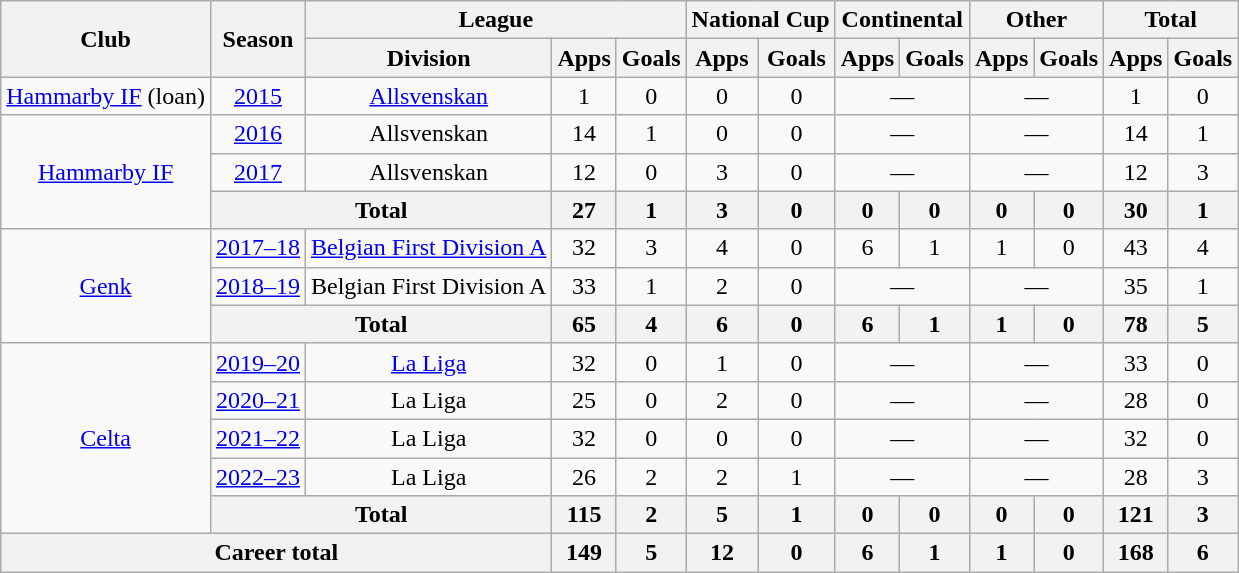<table class="wikitable" style="text-align:center">
<tr>
<th rowspan="2">Club</th>
<th rowspan="2">Season</th>
<th colspan="3">League</th>
<th colspan="2">National Cup</th>
<th colspan="2">Continental</th>
<th colspan="2">Other</th>
<th colspan="2">Total</th>
</tr>
<tr>
<th>Division</th>
<th>Apps</th>
<th>Goals</th>
<th>Apps</th>
<th>Goals</th>
<th>Apps</th>
<th>Goals</th>
<th>Apps</th>
<th>Goals</th>
<th>Apps</th>
<th>Goals</th>
</tr>
<tr>
<td><a href='#'>Hammarby IF</a> (loan)</td>
<td><a href='#'>2015</a></td>
<td><a href='#'>Allsvenskan</a></td>
<td>1</td>
<td>0</td>
<td>0</td>
<td>0</td>
<td colspan="2">—</td>
<td colspan="2">—</td>
<td>1</td>
<td>0</td>
</tr>
<tr>
<td rowspan="3"><a href='#'>Hammarby IF</a></td>
<td><a href='#'>2016</a></td>
<td>Allsvenskan</td>
<td>14</td>
<td>1</td>
<td>0</td>
<td>0</td>
<td colspan="2">—</td>
<td colspan="2">—</td>
<td>14</td>
<td>1</td>
</tr>
<tr>
<td><a href='#'>2017</a></td>
<td>Allsvenskan</td>
<td>12</td>
<td>0</td>
<td>3</td>
<td>0</td>
<td colspan="2">—</td>
<td colspan="2">—</td>
<td>12</td>
<td>3</td>
</tr>
<tr>
<th colspan="2">Total</th>
<th>27</th>
<th>1</th>
<th>3</th>
<th>0</th>
<th>0</th>
<th>0</th>
<th>0</th>
<th>0</th>
<th>30</th>
<th>1</th>
</tr>
<tr>
<td rowspan="3"><a href='#'>Genk</a></td>
<td><a href='#'>2017–18</a></td>
<td><a href='#'>Belgian First Division A</a></td>
<td>32</td>
<td>3</td>
<td>4</td>
<td>0</td>
<td>6</td>
<td>1</td>
<td>1</td>
<td>0</td>
<td>43</td>
<td>4</td>
</tr>
<tr>
<td><a href='#'>2018–19</a></td>
<td>Belgian First Division A</td>
<td>33</td>
<td>1</td>
<td>2</td>
<td>0</td>
<td colspan="2">—</td>
<td colspan="2">—</td>
<td>35</td>
<td>1</td>
</tr>
<tr>
<th colspan="2">Total</th>
<th>65</th>
<th>4</th>
<th>6</th>
<th>0</th>
<th>6</th>
<th>1</th>
<th>1</th>
<th>0</th>
<th>78</th>
<th>5</th>
</tr>
<tr>
<td rowspan="5"><a href='#'>Celta</a></td>
<td><a href='#'>2019–20</a></td>
<td><a href='#'>La Liga</a></td>
<td>32</td>
<td>0</td>
<td>1</td>
<td>0</td>
<td colspan="2">—</td>
<td colspan="2">—</td>
<td>33</td>
<td>0</td>
</tr>
<tr>
<td><a href='#'>2020–21</a></td>
<td>La Liga</td>
<td>25</td>
<td>0</td>
<td>2</td>
<td>0</td>
<td colspan="2">—</td>
<td colspan="2">—</td>
<td>28</td>
<td>0</td>
</tr>
<tr>
<td><a href='#'>2021–22</a></td>
<td>La Liga</td>
<td>32</td>
<td>0</td>
<td>0</td>
<td>0</td>
<td colspan="2">—</td>
<td colspan="2">—</td>
<td>32</td>
<td>0</td>
</tr>
<tr>
<td><a href='#'>2022–23</a></td>
<td>La Liga</td>
<td>26</td>
<td>2</td>
<td>2</td>
<td>1</td>
<td colspan="2">—</td>
<td colspan="2">—</td>
<td>28</td>
<td>3</td>
</tr>
<tr>
<th colspan="2">Total</th>
<th>115</th>
<th>2</th>
<th>5</th>
<th>1</th>
<th>0</th>
<th>0</th>
<th>0</th>
<th>0</th>
<th>121</th>
<th>3</th>
</tr>
<tr>
<th colspan="3">Career total</th>
<th>149</th>
<th>5</th>
<th>12</th>
<th>0</th>
<th>6</th>
<th>1</th>
<th>1</th>
<th>0</th>
<th>168</th>
<th>6</th>
</tr>
</table>
